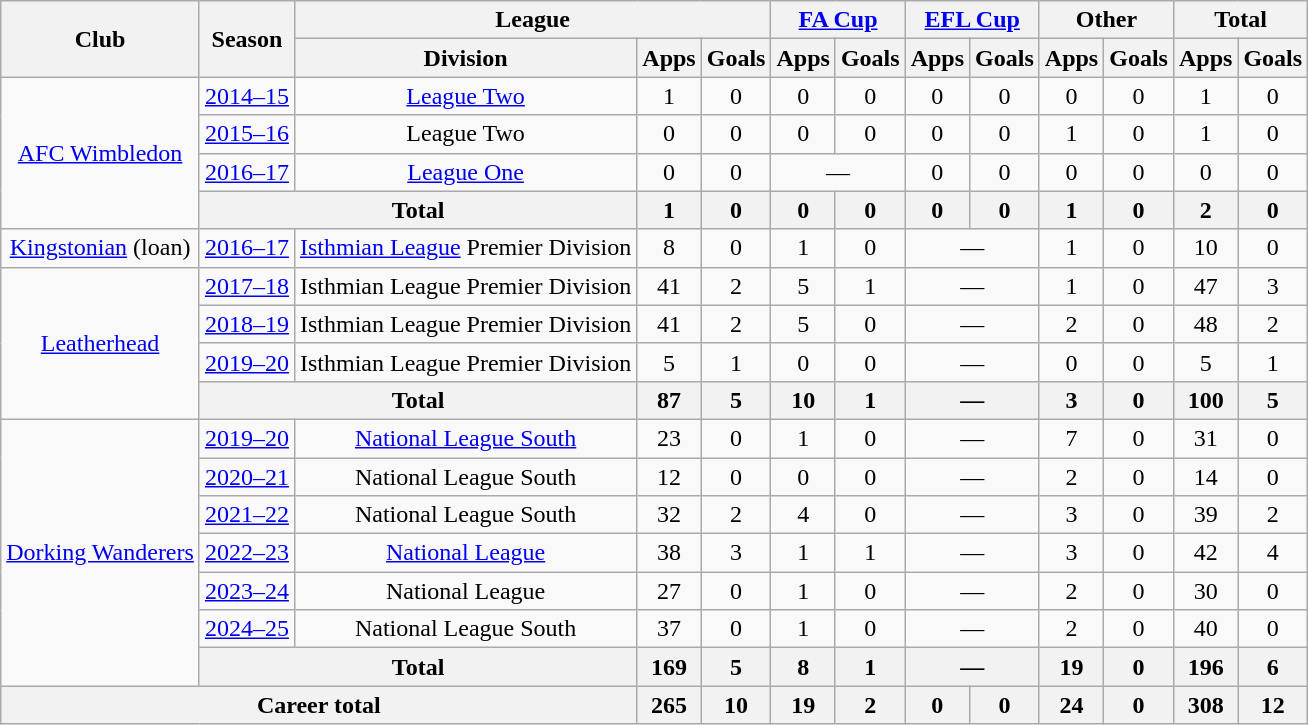<table class="wikitable" style="text-align:center">
<tr>
<th rowspan="2">Club</th>
<th rowspan="2">Season</th>
<th colspan="3">League</th>
<th colspan="2"><a href='#'>FA Cup</a></th>
<th colspan="2"><a href='#'>EFL Cup</a></th>
<th colspan="2">Other</th>
<th colspan="2">Total</th>
</tr>
<tr>
<th>Division</th>
<th>Apps</th>
<th>Goals</th>
<th>Apps</th>
<th>Goals</th>
<th>Apps</th>
<th>Goals</th>
<th>Apps</th>
<th>Goals</th>
<th>Apps</th>
<th>Goals</th>
</tr>
<tr>
<td rowspan="4"><a href='#'>AFC Wimbledon</a></td>
<td><a href='#'>2014–15</a></td>
<td><a href='#'>League Two</a></td>
<td>1</td>
<td>0</td>
<td>0</td>
<td>0</td>
<td>0</td>
<td>0</td>
<td>0</td>
<td>0</td>
<td>1</td>
<td>0</td>
</tr>
<tr>
<td><a href='#'>2015–16</a></td>
<td>League Two</td>
<td>0</td>
<td>0</td>
<td>0</td>
<td>0</td>
<td>0</td>
<td>0</td>
<td>1</td>
<td>0</td>
<td>1</td>
<td>0</td>
</tr>
<tr>
<td><a href='#'>2016–17</a></td>
<td><a href='#'>League One</a></td>
<td>0</td>
<td>0</td>
<td colspan="2">—</td>
<td>0</td>
<td>0</td>
<td>0</td>
<td>0</td>
<td>0</td>
<td>0</td>
</tr>
<tr>
<th colspan="2">Total</th>
<th>1</th>
<th>0</th>
<th>0</th>
<th>0</th>
<th>0</th>
<th>0</th>
<th>1</th>
<th>0</th>
<th>2</th>
<th>0</th>
</tr>
<tr>
<td><a href='#'>Kingstonian</a> (loan)</td>
<td><a href='#'>2016–17</a></td>
<td><a href='#'>Isthmian League</a> Premier Division</td>
<td>8</td>
<td>0</td>
<td>1</td>
<td>0</td>
<td colspan="2">—</td>
<td>1</td>
<td>0</td>
<td>10</td>
<td>0</td>
</tr>
<tr>
<td rowspan="4"><a href='#'>Leatherhead</a></td>
<td><a href='#'>2017–18</a></td>
<td>Isthmian League Premier Division</td>
<td>41</td>
<td>2</td>
<td>5</td>
<td>1</td>
<td colspan="2">—</td>
<td>1</td>
<td>0</td>
<td>47</td>
<td>3</td>
</tr>
<tr>
<td><a href='#'>2018–19</a></td>
<td>Isthmian League Premier Division</td>
<td>41</td>
<td>2</td>
<td>5</td>
<td>0</td>
<td colspan="2">—</td>
<td>2</td>
<td>0</td>
<td>48</td>
<td>2</td>
</tr>
<tr>
<td><a href='#'>2019–20</a></td>
<td>Isthmian League Premier Division</td>
<td>5</td>
<td>1</td>
<td>0</td>
<td>0</td>
<td colspan="2">—</td>
<td>0</td>
<td>0</td>
<td>5</td>
<td>1</td>
</tr>
<tr>
<th colspan="2">Total</th>
<th>87</th>
<th>5</th>
<th>10</th>
<th>1</th>
<th colspan="2">—</th>
<th>3</th>
<th>0</th>
<th>100</th>
<th>5</th>
</tr>
<tr>
<td rowspan="7"><a href='#'>Dorking Wanderers</a></td>
<td><a href='#'>2019–20</a></td>
<td><a href='#'>National League South</a></td>
<td>23</td>
<td>0</td>
<td>1</td>
<td>0</td>
<td colspan="2">—</td>
<td>7</td>
<td>0</td>
<td>31</td>
<td>0</td>
</tr>
<tr>
<td><a href='#'>2020–21</a></td>
<td>National League South</td>
<td>12</td>
<td>0</td>
<td>0</td>
<td>0</td>
<td colspan="2">—</td>
<td>2</td>
<td>0</td>
<td>14</td>
<td>0</td>
</tr>
<tr>
<td><a href='#'>2021–22</a></td>
<td>National League South</td>
<td>32</td>
<td>2</td>
<td>4</td>
<td>0</td>
<td colspan="2">—</td>
<td>3</td>
<td>0</td>
<td>39</td>
<td>2</td>
</tr>
<tr>
<td><a href='#'>2022–23</a></td>
<td><a href='#'>National League</a></td>
<td>38</td>
<td>3</td>
<td>1</td>
<td>1</td>
<td colspan="2">—</td>
<td>3</td>
<td>0</td>
<td>42</td>
<td>4</td>
</tr>
<tr>
<td><a href='#'>2023–24</a></td>
<td>National League</td>
<td>27</td>
<td>0</td>
<td>1</td>
<td>0</td>
<td colspan="2">—</td>
<td>2</td>
<td>0</td>
<td>30</td>
<td>0</td>
</tr>
<tr>
<td><a href='#'>2024–25</a></td>
<td>National League South</td>
<td>37</td>
<td>0</td>
<td>1</td>
<td>0</td>
<td colspan="2">—</td>
<td>2</td>
<td>0</td>
<td>40</td>
<td>0</td>
</tr>
<tr>
<th colspan="2">Total</th>
<th>169</th>
<th>5</th>
<th>8</th>
<th>1</th>
<th colspan="2">—</th>
<th>19</th>
<th>0</th>
<th>196</th>
<th>6</th>
</tr>
<tr>
<th colspan="3">Career total</th>
<th>265</th>
<th>10</th>
<th>19</th>
<th>2</th>
<th>0</th>
<th>0</th>
<th>24</th>
<th>0</th>
<th>308</th>
<th>12</th>
</tr>
</table>
